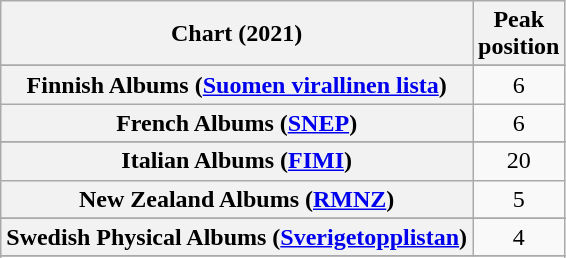<table class="wikitable sortable plainrowheaders" style="text-align:center">
<tr>
<th scope="col">Chart (2021)</th>
<th scope="col">Peak<br>position</th>
</tr>
<tr>
</tr>
<tr>
</tr>
<tr>
</tr>
<tr>
</tr>
<tr>
</tr>
<tr>
</tr>
<tr>
</tr>
<tr>
<th scope="row">Finnish Albums (<a href='#'>Suomen virallinen lista</a>)</th>
<td>6</td>
</tr>
<tr>
<th scope="row">French Albums (<a href='#'>SNEP</a>)</th>
<td>6</td>
</tr>
<tr>
</tr>
<tr>
</tr>
<tr>
</tr>
<tr>
<th scope="row">Italian Albums (<a href='#'>FIMI</a>)</th>
<td>20</td>
</tr>
<tr>
<th scope="row">New Zealand Albums (<a href='#'>RMNZ</a>)</th>
<td>5</td>
</tr>
<tr>
</tr>
<tr>
</tr>
<tr>
</tr>
<tr>
</tr>
<tr>
<th scope="row">Swedish Physical Albums (<a href='#'>Sverigetopplistan</a>)</th>
<td>4</td>
</tr>
<tr>
</tr>
<tr>
</tr>
<tr>
</tr>
<tr>
</tr>
<tr>
</tr>
</table>
